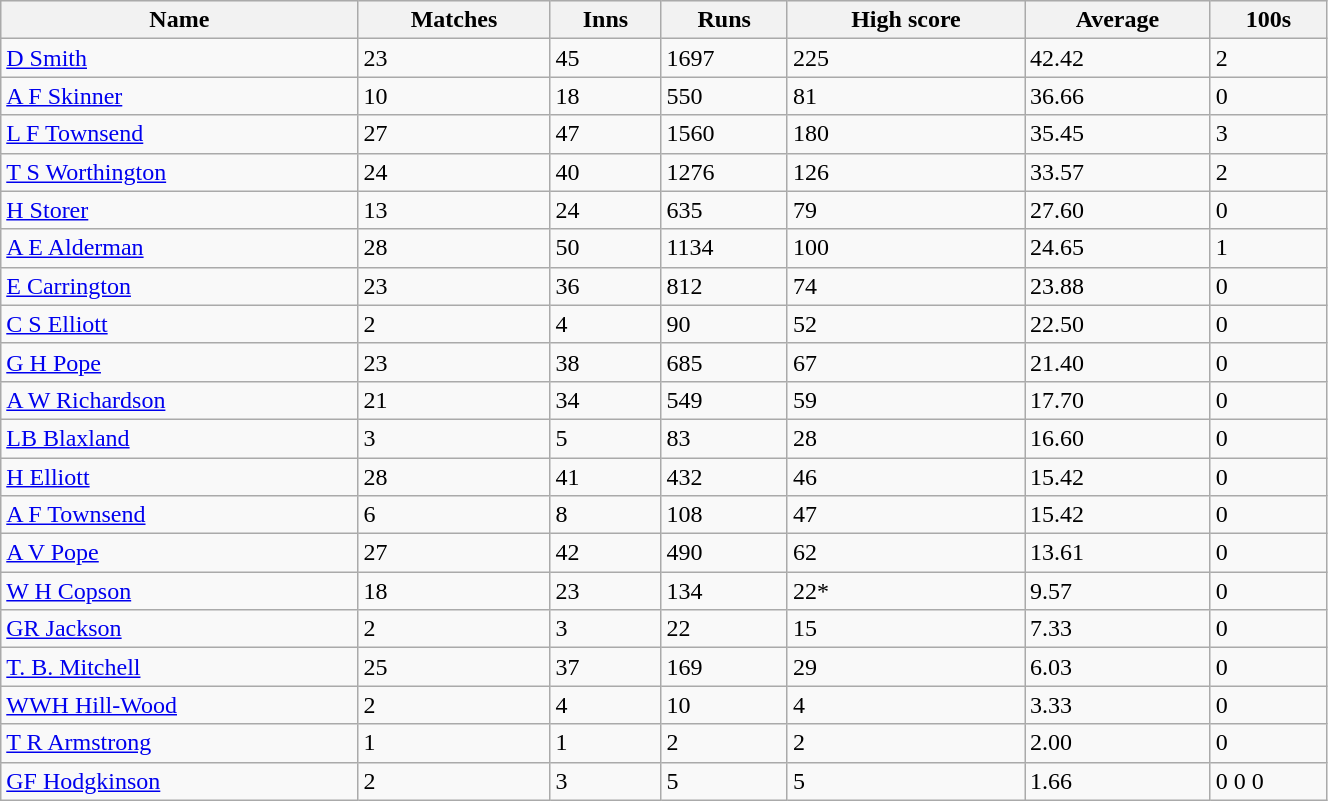<table class="wikitable sortable" style="width:70%;">
<tr style="background:#efefef;">
<th>Name</th>
<th>Matches</th>
<th>Inns</th>
<th>Runs</th>
<th>High score</th>
<th>Average</th>
<th>100s</th>
</tr>
<tr>
<td><a href='#'>D Smith</a></td>
<td>23</td>
<td>45</td>
<td>1697</td>
<td>225</td>
<td>42.42</td>
<td>2</td>
</tr>
<tr>
<td><a href='#'>A F Skinner</a></td>
<td>10</td>
<td>18</td>
<td>550</td>
<td>81</td>
<td>36.66</td>
<td>0</td>
</tr>
<tr>
<td><a href='#'>L F Townsend</a></td>
<td>27</td>
<td>47</td>
<td>1560</td>
<td>180</td>
<td>35.45</td>
<td>3</td>
</tr>
<tr>
<td><a href='#'>T S Worthington</a></td>
<td>24</td>
<td>40</td>
<td>1276</td>
<td>126</td>
<td>33.57</td>
<td>2</td>
</tr>
<tr>
<td><a href='#'>H Storer</a></td>
<td>13</td>
<td>24</td>
<td>635</td>
<td>79</td>
<td>27.60</td>
<td>0</td>
</tr>
<tr>
<td><a href='#'>A E Alderman</a></td>
<td>28</td>
<td>50</td>
<td>1134</td>
<td>100</td>
<td>24.65</td>
<td>1</td>
</tr>
<tr>
<td><a href='#'>E Carrington</a></td>
<td>23</td>
<td>36</td>
<td>812</td>
<td>74</td>
<td>23.88</td>
<td>0</td>
</tr>
<tr>
<td><a href='#'>C S Elliott</a></td>
<td>2</td>
<td>4</td>
<td>90</td>
<td>52</td>
<td>22.50</td>
<td>0</td>
</tr>
<tr>
<td><a href='#'>G H Pope</a></td>
<td>23</td>
<td>38</td>
<td>685</td>
<td>67</td>
<td>21.40</td>
<td>0</td>
</tr>
<tr>
<td><a href='#'>A W Richardson</a></td>
<td>21</td>
<td>34</td>
<td>549</td>
<td>59</td>
<td>17.70</td>
<td>0</td>
</tr>
<tr>
<td><a href='#'>LB Blaxland</a></td>
<td>3</td>
<td>5</td>
<td>83</td>
<td>28</td>
<td>16.60</td>
<td>0</td>
</tr>
<tr>
<td><a href='#'>H Elliott</a></td>
<td>28</td>
<td>41</td>
<td>432</td>
<td>46</td>
<td>15.42</td>
<td>0</td>
</tr>
<tr>
<td><a href='#'>A F Townsend</a></td>
<td>6</td>
<td>8</td>
<td>108</td>
<td>47</td>
<td>15.42</td>
<td>0</td>
</tr>
<tr>
<td><a href='#'>A V Pope</a></td>
<td>27</td>
<td>42</td>
<td>490</td>
<td>62</td>
<td>13.61</td>
<td>0</td>
</tr>
<tr>
<td><a href='#'>W H Copson</a></td>
<td>18</td>
<td>23</td>
<td>134</td>
<td>22*</td>
<td>9.57</td>
<td>0</td>
</tr>
<tr>
<td><a href='#'>GR Jackson</a></td>
<td>2</td>
<td>3</td>
<td>22</td>
<td>15</td>
<td>7.33</td>
<td>0</td>
</tr>
<tr>
<td><a href='#'>T. B. Mitchell</a></td>
<td>25</td>
<td>37</td>
<td>169</td>
<td>29</td>
<td>6.03</td>
<td>0</td>
</tr>
<tr>
<td><a href='#'>WWH Hill-Wood</a></td>
<td>2</td>
<td>4</td>
<td>10</td>
<td>4</td>
<td>3.33</td>
<td>0</td>
</tr>
<tr>
<td><a href='#'>T R Armstrong</a></td>
<td>1</td>
<td>1</td>
<td>2</td>
<td>2</td>
<td>2.00</td>
<td>0</td>
</tr>
<tr>
<td><a href='#'>GF Hodgkinson</a></td>
<td>2</td>
<td>3</td>
<td>5</td>
<td>5</td>
<td>1.66</td>
<td>0 0 0  </td>
</tr>
</table>
